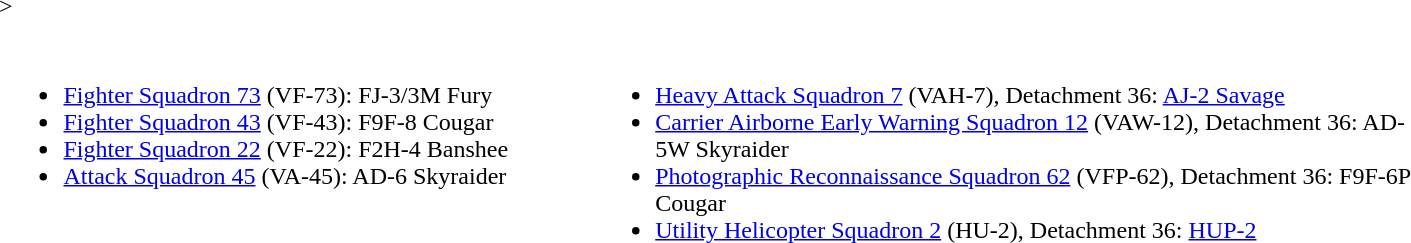<table width="75%">>
<tr>
<th colspan=2></th>
</tr>
<tr>
<td style="width:25%; vertical-align:top;"><br><ul><li><a href='#'>Fighter Squadron 73</a> (VF-73): FJ-3/3M Fury</li><li><a href='#'>Fighter Squadron 43</a> (VF-43):  F9F-8 Cougar</li><li><a href='#'>Fighter Squadron 22</a> (VF-22):  F2H-4 Banshee</li><li><a href='#'>Attack Squadron 45</a> (VA-45):  AD-6 Skyraider</li></ul></td>
<td style="width:35%; vertical-align:top;"><br><ul><li><a href='#'>Heavy Attack Squadron 7</a> (VAH-7), Detachment 36: <a href='#'>AJ-2 Savage</a></li><li><a href='#'>Carrier Airborne Early Warning Squadron 12</a> (VAW-12), Detachment 36:  AD-5W Skyraider</li><li><a href='#'>Photographic Reconnaissance Squadron 62</a> (VFP-62), Detachment 36:  F9F-6P Cougar</li><li><a href='#'>Utility Helicopter Squadron 2</a> (HU-2), Detachment 36: <a href='#'>HUP-2</a></li></ul></td>
</tr>
</table>
